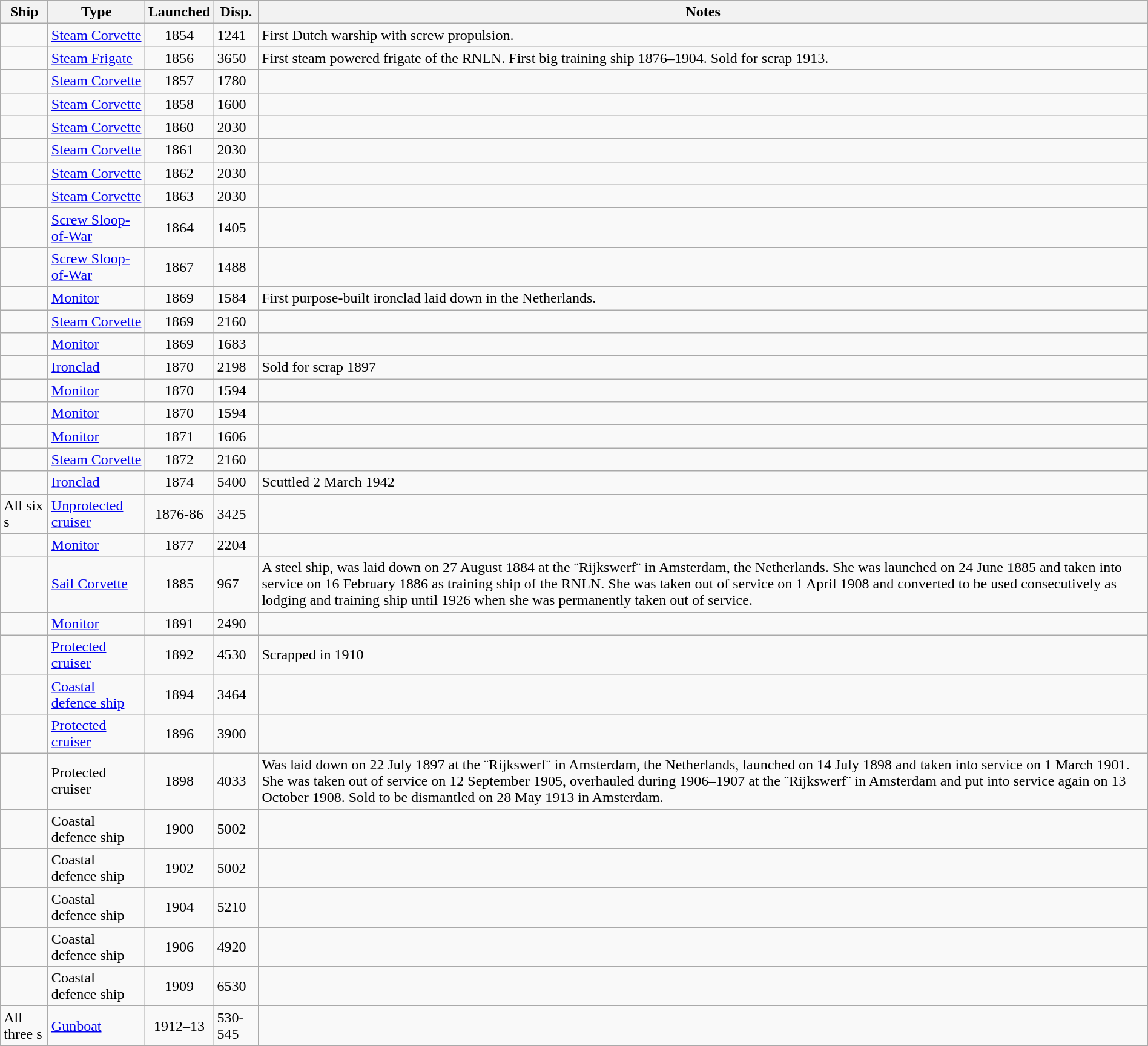<table class="wikitable sortable nowraplinks" width=100%>
<tr>
<th>Ship</th>
<th>Type</th>
<th>Launched</th>
<th>Disp.</th>
<th class=unsortable>Notes</th>
</tr>
<tr>
<td></td>
<td><a href='#'>Steam Corvette</a></td>
<td align=center>1854</td>
<td>1241</td>
<td>First Dutch warship with screw propulsion.</td>
</tr>
<tr>
<td></td>
<td><a href='#'>Steam Frigate</a></td>
<td align=center>1856</td>
<td>3650</td>
<td>First steam powered frigate of the RNLN. First big training ship 1876–1904. Sold for scrap 1913.</td>
</tr>
<tr>
<td></td>
<td><a href='#'>Steam Corvette</a></td>
<td align=center>1857</td>
<td>1780</td>
<td></td>
</tr>
<tr>
<td></td>
<td><a href='#'>Steam Corvette</a></td>
<td align=center>1858</td>
<td>1600</td>
<td></td>
</tr>
<tr>
<td></td>
<td><a href='#'>Steam Corvette</a></td>
<td align=center>1860</td>
<td>2030</td>
<td></td>
</tr>
<tr>
<td></td>
<td><a href='#'>Steam Corvette</a></td>
<td align=center>1861</td>
<td>2030</td>
<td></td>
</tr>
<tr>
<td></td>
<td><a href='#'>Steam Corvette</a></td>
<td align=center>1862</td>
<td>2030</td>
<td></td>
</tr>
<tr>
<td></td>
<td><a href='#'>Steam Corvette</a></td>
<td align=center>1863</td>
<td>2030</td>
<td></td>
</tr>
<tr>
<td></td>
<td><a href='#'>Screw Sloop-of-War</a></td>
<td align=center>1864</td>
<td>1405</td>
<td></td>
</tr>
<tr>
<td></td>
<td><a href='#'>Screw Sloop-of-War</a></td>
<td align=center>1867</td>
<td>1488</td>
<td></td>
</tr>
<tr>
<td></td>
<td><a href='#'>Monitor</a></td>
<td align=center>1869</td>
<td>1584</td>
<td>First purpose-built ironclad laid down in the Netherlands.</td>
</tr>
<tr>
<td></td>
<td><a href='#'>Steam Corvette</a></td>
<td align=center>1869</td>
<td>2160</td>
<td></td>
</tr>
<tr>
<td></td>
<td><a href='#'>Monitor</a></td>
<td align=center>1869</td>
<td>1683</td>
<td></td>
</tr>
<tr>
<td></td>
<td><a href='#'>Ironclad</a></td>
<td align=center>1870</td>
<td>2198</td>
<td>Sold for scrap 1897</td>
</tr>
<tr>
<td></td>
<td><a href='#'>Monitor</a></td>
<td align=center>1870</td>
<td>1594</td>
<td></td>
</tr>
<tr>
<td></td>
<td><a href='#'>Monitor</a></td>
<td align=center>1870</td>
<td>1594</td>
<td></td>
</tr>
<tr>
<td></td>
<td><a href='#'>Monitor</a></td>
<td align=center>1871</td>
<td>1606</td>
<td></td>
</tr>
<tr>
<td></td>
<td><a href='#'>Steam Corvette</a></td>
<td align=center>1872</td>
<td>2160</td>
<td></td>
</tr>
<tr>
<td></td>
<td><a href='#'>Ironclad</a></td>
<td align=center>1874</td>
<td>5400</td>
<td>Scuttled 2 March 1942</td>
</tr>
<tr>
<td>All six s</td>
<td><a href='#'>Unprotected cruiser</a></td>
<td align=center>1876-86</td>
<td>3425</td>
<td></td>
</tr>
<tr>
<td></td>
<td><a href='#'>Monitor</a></td>
<td align=center>1877</td>
<td>2204</td>
<td></td>
</tr>
<tr>
<td></td>
<td><a href='#'>Sail Corvette</a></td>
<td align=center>1885</td>
<td>967</td>
<td>A steel ship, was laid down on 27 August 1884 at the ¨Rijkswerf¨ in Amsterdam, the Netherlands. She was launched on 24 June 1885 and taken into service on 16 February 1886 as training ship of the RNLN. She was taken out of service on 1 April 1908 and converted to be used consecutively as lodging and training ship until 1926 when she was permanently taken out of service.</td>
</tr>
<tr>
<td></td>
<td><a href='#'>Monitor</a></td>
<td align=center>1891</td>
<td>2490</td>
<td></td>
</tr>
<tr>
<td></td>
<td><a href='#'>Protected cruiser</a></td>
<td align=center>1892</td>
<td>4530</td>
<td>Scrapped in 1910</td>
</tr>
<tr>
<td></td>
<td><a href='#'>Coastal defence ship</a></td>
<td align=center>1894</td>
<td>3464</td>
<td></td>
</tr>
<tr>
<td></td>
<td><a href='#'>Protected cruiser</a></td>
<td align=center>1896</td>
<td>3900</td>
<td></td>
</tr>
<tr>
<td></td>
<td>Protected cruiser</td>
<td align=center>1898</td>
<td>4033</td>
<td>Was laid down on 22 July 1897 at the ¨Rijkswerf¨ in Amsterdam, the Netherlands, launched on 14 July 1898 and taken into service on 1 March 1901. She was taken out of service on 12 September 1905, overhauled during 1906–1907 at the ¨Rijkswerf¨ in Amsterdam and put into service again on 13 October 1908. Sold to be dismantled on 28 May 1913 in Amsterdam.</td>
</tr>
<tr>
<td></td>
<td>Coastal defence ship</td>
<td align=center>1900</td>
<td>5002</td>
<td></td>
</tr>
<tr>
<td></td>
<td>Coastal defence ship</td>
<td align=center>1902</td>
<td>5002</td>
<td></td>
</tr>
<tr>
<td></td>
<td>Coastal defence ship</td>
<td align=center>1904</td>
<td>5210</td>
<td></td>
</tr>
<tr>
<td></td>
<td>Coastal defence ship</td>
<td align=center>1906</td>
<td>4920</td>
<td></td>
</tr>
<tr>
<td></td>
<td>Coastal defence ship</td>
<td align=center>1909</td>
<td>6530</td>
<td></td>
</tr>
<tr>
<td>All three s</td>
<td><a href='#'>Gunboat</a></td>
<td align=center>1912–13</td>
<td>530-545</td>
<td></td>
</tr>
<tr>
</tr>
</table>
